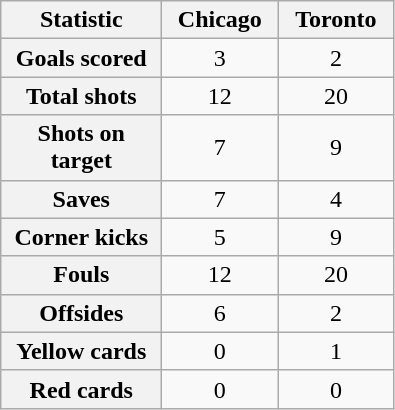<table class="wikitable plainrowheaders" style="text-align:center">
<tr>
<th scope="col" style="width:100px;">Statistic</th>
<th scope="col" style="width:70px;">Chicago</th>
<th scope="col" style="width:70px;">Toronto</th>
</tr>
<tr>
<th scope=row>Goals scored</th>
<td>3</td>
<td>2</td>
</tr>
<tr>
<th scope=row>Total shots</th>
<td>12</td>
<td>20</td>
</tr>
<tr>
<th scope=row>Shots on target</th>
<td>7</td>
<td>9</td>
</tr>
<tr>
<th scope=row>Saves</th>
<td>7</td>
<td>4</td>
</tr>
<tr>
<th scope=row>Corner kicks</th>
<td>5</td>
<td>9</td>
</tr>
<tr>
<th scope=row>Fouls</th>
<td>12</td>
<td>20</td>
</tr>
<tr>
<th scope=row>Offsides</th>
<td>6</td>
<td>2</td>
</tr>
<tr>
<th scope=row>Yellow cards</th>
<td>0</td>
<td>1</td>
</tr>
<tr>
<th scope=row>Red cards</th>
<td>0</td>
<td>0</td>
</tr>
</table>
